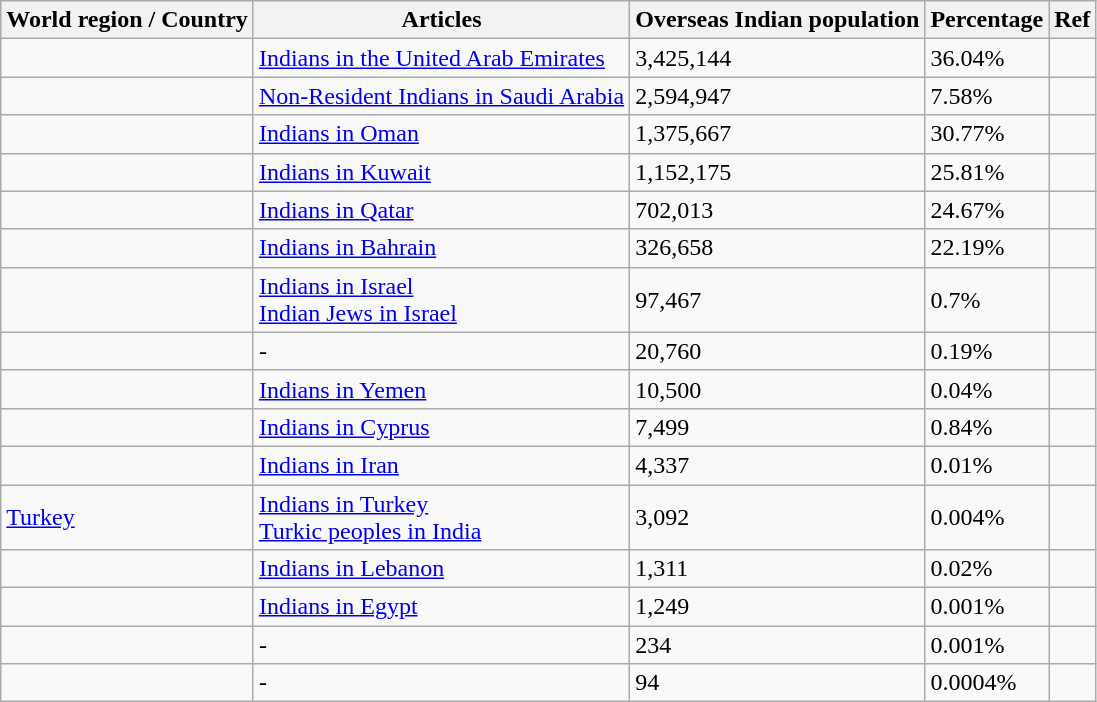<table class="wikitable sortable">
<tr>
<th>World region / Country</th>
<th>Articles</th>
<th data-sort-type="number">Overseas Indian population</th>
<th data-sort-type="number">Percentage</th>
<th>Ref</th>
</tr>
<tr>
<td></td>
<td><a href='#'>Indians in the United Arab Emirates</a></td>
<td>3,425,144</td>
<td>36.04%</td>
<td></td>
</tr>
<tr>
<td></td>
<td><a href='#'>Non-Resident Indians in Saudi Arabia</a></td>
<td>2,594,947</td>
<td>7.58%</td>
<td></td>
</tr>
<tr>
<td></td>
<td><a href='#'>Indians in Oman</a></td>
<td>1,375,667</td>
<td>30.77%</td>
<td></td>
</tr>
<tr>
<td></td>
<td><a href='#'>Indians in Kuwait</a></td>
<td>1,152,175</td>
<td>25.81%</td>
<td></td>
</tr>
<tr>
<td></td>
<td><a href='#'>Indians in Qatar</a></td>
<td>702,013</td>
<td>24.67%</td>
<td></td>
</tr>
<tr>
<td></td>
<td><a href='#'>Indians in Bahrain</a></td>
<td>326,658</td>
<td>22.19%</td>
<td></td>
</tr>
<tr>
<td></td>
<td><a href='#'>Indians in Israel</a><br><a href='#'>Indian Jews in Israel</a></td>
<td>97,467</td>
<td>0.7%</td>
<td></td>
</tr>
<tr>
<td></td>
<td>-</td>
<td>20,760</td>
<td>0.19%</td>
<td></td>
</tr>
<tr>
<td></td>
<td><a href='#'>Indians in Yemen</a></td>
<td>10,500</td>
<td>0.04%</td>
<td></td>
</tr>
<tr>
<td></td>
<td><a href='#'>Indians in Cyprus</a></td>
<td>7,499</td>
<td>0.84%</td>
<td></td>
</tr>
<tr>
<td></td>
<td><a href='#'>Indians in Iran</a></td>
<td>4,337</td>
<td>0.01%</td>
<td></td>
</tr>
<tr>
<td> <a href='#'>Turkey</a></td>
<td><a href='#'>Indians in Turkey</a><br><a href='#'>Turkic peoples in India</a></td>
<td>3,092</td>
<td>0.004%</td>
<td></td>
</tr>
<tr>
<td></td>
<td><a href='#'>Indians in Lebanon</a></td>
<td>1,311</td>
<td>0.02%</td>
<td></td>
</tr>
<tr>
<td></td>
<td><a href='#'>Indians in Egypt</a></td>
<td>1,249</td>
<td>0.001%</td>
<td></td>
</tr>
<tr>
<td></td>
<td>-</td>
<td>234</td>
<td>0.001%</td>
<td></td>
</tr>
<tr>
<td></td>
<td>-</td>
<td>94</td>
<td>0.0004%</td>
<td></td>
</tr>
</table>
